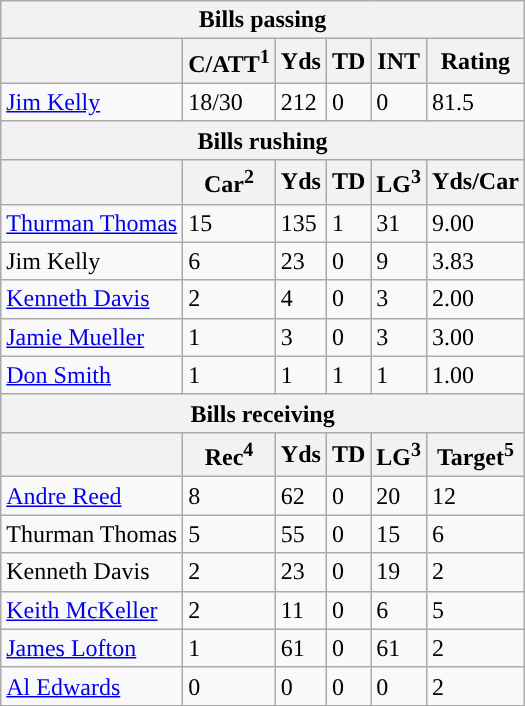<table class="wikitable">
<tr>
<th colspan="6">Bills passing</th>
</tr>
<tr>
<th></th>
<th>C/ATT<sup>1</sup></th>
<th>Yds</th>
<th>TD</th>
<th>INT</th>
<th>Rating</th>
</tr>
<tr>
<td><a href='#'>Jim Kelly</a></td>
<td>18/30</td>
<td>212</td>
<td>0</td>
<td>0</td>
<td>81.5</td>
</tr>
<tr>
<th colspan="6">Bills rushing</th>
</tr>
<tr>
<th></th>
<th>Car<sup>2</sup></th>
<th>Yds</th>
<th>TD</th>
<th>LG<sup>3</sup></th>
<th>Yds/Car</th>
</tr>
<tr>
<td><a href='#'>Thurman Thomas</a></td>
<td>15</td>
<td>135</td>
<td>1</td>
<td>31</td>
<td>9.00</td>
</tr>
<tr>
<td>Jim Kelly</td>
<td>6</td>
<td>23</td>
<td>0</td>
<td>9</td>
<td>3.83</td>
</tr>
<tr>
<td><a href='#'>Kenneth Davis</a></td>
<td>2</td>
<td>4</td>
<td>0</td>
<td>3</td>
<td>2.00</td>
</tr>
<tr>
<td><a href='#'>Jamie Mueller</a></td>
<td>1</td>
<td>3</td>
<td>0</td>
<td>3</td>
<td>3.00</td>
</tr>
<tr>
<td><a href='#'>Don Smith</a></td>
<td>1</td>
<td>1</td>
<td>1</td>
<td>1</td>
<td>1.00</td>
</tr>
<tr>
<th colspan="6">Bills receiving</th>
</tr>
<tr>
<th></th>
<th>Rec<sup>4</sup></th>
<th>Yds</th>
<th>TD</th>
<th>LG<sup>3</sup></th>
<th>Target<sup>5</sup></th>
</tr>
<tr>
<td><a href='#'>Andre Reed</a></td>
<td>8</td>
<td>62</td>
<td>0</td>
<td>20</td>
<td>12</td>
</tr>
<tr>
<td>Thurman Thomas</td>
<td>5</td>
<td>55</td>
<td>0</td>
<td>15</td>
<td>6</td>
</tr>
<tr>
<td>Kenneth Davis</td>
<td>2</td>
<td>23</td>
<td>0</td>
<td>19</td>
<td>2</td>
</tr>
<tr>
<td><a href='#'>Keith McKeller</a></td>
<td>2</td>
<td>11</td>
<td>0</td>
<td>6</td>
<td>5</td>
</tr>
<tr>
<td><a href='#'>James Lofton</a></td>
<td>1</td>
<td>61</td>
<td>0</td>
<td>61</td>
<td>2</td>
</tr>
<tr>
<td><a href='#'>Al Edwards</a></td>
<td>0</td>
<td>0</td>
<td>0</td>
<td>0</td>
<td>2</td>
</tr>
<tr>
</tr>
</table>
